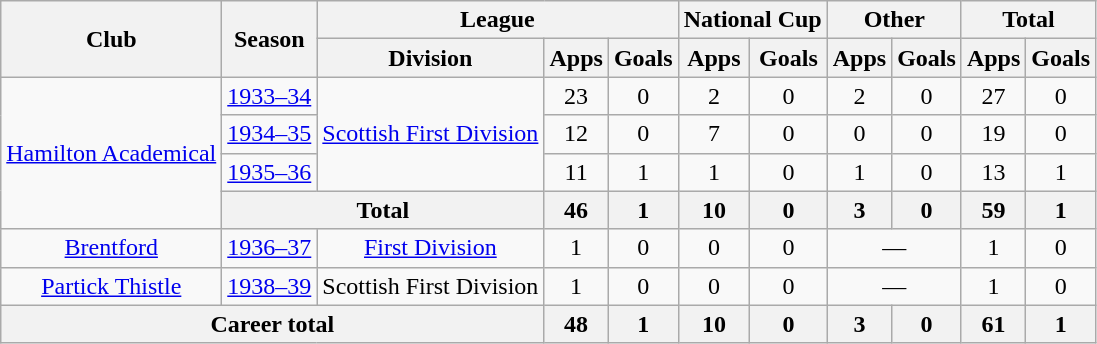<table class="wikitable" style="text-align: center;">
<tr>
<th rowspan="2">Club</th>
<th rowspan="2">Season</th>
<th colspan="3">League</th>
<th colspan="2">National Cup</th>
<th colspan="2">Other</th>
<th colspan="2">Total</th>
</tr>
<tr>
<th>Division</th>
<th>Apps</th>
<th>Goals</th>
<th>Apps</th>
<th>Goals</th>
<th>Apps</th>
<th>Goals</th>
<th>Apps</th>
<th>Goals</th>
</tr>
<tr>
<td rowspan="4"><a href='#'>Hamilton Academical</a></td>
<td><a href='#'>1933–34</a></td>
<td rowspan="3"><a href='#'>Scottish First Division</a></td>
<td>23</td>
<td>0</td>
<td>2</td>
<td>0</td>
<td>2</td>
<td>0</td>
<td>27</td>
<td>0</td>
</tr>
<tr>
<td><a href='#'>1934–35</a></td>
<td>12</td>
<td>0</td>
<td>7</td>
<td>0</td>
<td>0</td>
<td>0</td>
<td>19</td>
<td>0</td>
</tr>
<tr>
<td><a href='#'>1935–36</a></td>
<td>11</td>
<td>1</td>
<td>1</td>
<td>0</td>
<td>1</td>
<td>0</td>
<td>13</td>
<td>1</td>
</tr>
<tr>
<th colspan="2">Total</th>
<th>46</th>
<th>1</th>
<th>10</th>
<th>0</th>
<th>3</th>
<th>0</th>
<th>59</th>
<th>1</th>
</tr>
<tr>
<td><a href='#'>Brentford</a></td>
<td><a href='#'>1936–37</a></td>
<td><a href='#'>First Division</a></td>
<td>1</td>
<td>0</td>
<td>0</td>
<td>0</td>
<td colspan="2">—</td>
<td>1</td>
<td>0</td>
</tr>
<tr>
<td><a href='#'>Partick Thistle</a></td>
<td><a href='#'>1938–39</a></td>
<td>Scottish First Division</td>
<td>1</td>
<td>0</td>
<td>0</td>
<td>0</td>
<td colspan="2">—</td>
<td>1</td>
<td>0</td>
</tr>
<tr>
<th colspan="3">Career total</th>
<th>48</th>
<th>1</th>
<th>10</th>
<th>0</th>
<th>3</th>
<th>0</th>
<th>61</th>
<th>1</th>
</tr>
</table>
